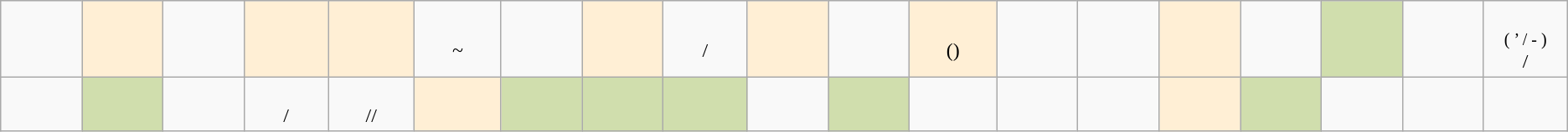<table class="wikitable Unicode" dir="rtl">
<tr>
<td style="width:7em; text-align:center; padding: 3px;"><span></span><br><small>‌( - / ’ )</small><br>/</td>
<td style="width:7em; text-align:center; padding: 3px;"><span></span><br></td>
<td style="width:7em; text-align:center; padding: 3px;" bgcolor="#d0dead"><span></span><br></td>
<td style="width:7em; text-align:center; padding: 3px;"><span></span><br></td>
<td style="width:7em; text-align:center; padding: 3px;" bgcolor="#FFEFD5"><span></span><br></td>
<td style="width:7em; text-align:center; padding: 3px;"><span></span><br></td>
<td style="width:7em; text-align:center; padding: 3px;"><span></span><br></td>
<td style="width:7em; text-align:center; padding: 3px;" bgcolor="#FFEFD5"><span></span><br>()</td>
<td style="width:7em; text-align:center; padding: 3px;"><span></span><br></td>
<td style="width:7em; text-align:center; padding: 3px;" bgcolor="#FFEFD5"><span></span><br></td>
<td style="width:7em; text-align:center; padding: 3px;"><span></span><br>/</td>
<td style="width:7em; text-align:center; padding: 3px;" bgcolor="#FFEFD5"><span></span><br></td>
<td style="width:7em; text-align:center; padding: 3px;"><span></span><br></td>
<td style="width:7em; text-align:center; padding: 3px;"><span></span><br>~</td>
<td style="width:7em; text-align:center; padding: 3px;" bgcolor="#FFEFD5"><span></span><br></td>
<td style="width:7em; text-align:center; padding: 3px;" bgcolor="#FFEFD5"><span></span><br></td>
<td style="width:7em; text-align:center; padding: 3px;"><span></span><br></td>
<td style="width:7em; text-align:center; padding: 3px;" bgcolor="#FFEFD5"><span></span><br></td>
<td style="width:7em; text-align:center; padding: 3px;"><span></span><br></td>
</tr>
<tr>
<td style="width:7em; text-align:center; padding: 3px;"><span></span><br></td>
<td style="width:7em; text-align:center; padding: 3px;"><span></span><br></td>
<td style="width:7em; text-align:center; padding: 3px;"><span></span><br></td>
<td style="width:7em; text-align:center; padding: 3px;" bgcolor="#d0dead"><span></span><br></td>
<td style="width:7em; text-align:center; padding: 3px;" bgcolor="#FFEFD5"><span></span><br></td>
<td style="width:7em; text-align:center; padding: 3px;"><span></span><br></td>
<td style="width:7em; text-align:center; padding: 3px;"><span></span><br></td>
<td style="width:7em; text-align:center; padding: 3px;"><span></span><br></td>
<td style="width:7em; text-align:center; padding: 3px;" bgcolor="#d0dead"><span></span><br></td>
<td style="width:7em; text-align:center; padding: 3px;"><span></span><br></td>
<td style="width:7em; text-align:center; padding: 3px;" bgcolor="#d0dead"><span></span><br></td>
<td style="width:7em; text-align:center; padding: 3px;" bgcolor="#d0dead"><span></span><br></td>
<td style="width:7em; text-align:center; padding: 3px;" bgcolor="#d0dead"><span></span><br></td>
<td style="width:7em; text-align:center; padding: 3px;" bgcolor="#FFEFD5"><span></span><br></td>
<td style="width:7em; text-align:center; padding: 3px;"><span></span><br>//</td>
<td style="width:7em; text-align:center; padding: 3px;"><span></span><br>/</td>
<td style="width:7em; text-align:center; padding: 3px;"><span></span><br></td>
<td style="width:7em; text-align:center; padding: 3px;" bgcolor="#d0dead"><span></span><br></td>
</tr>
</table>
